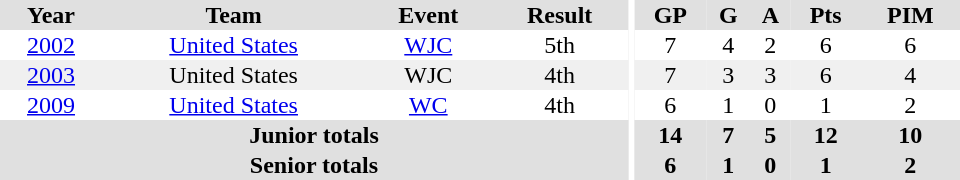<table border="0" cellpadding="1" cellspacing="0" ID="Table3" style="text-align:center; width:40em">
<tr ALIGN="center" bgcolor="#e0e0e0">
<th>Year</th>
<th>Team</th>
<th>Event</th>
<th>Result</th>
<th rowspan="99" bgcolor="#ffffff"></th>
<th>GP</th>
<th>G</th>
<th>A</th>
<th>Pts</th>
<th>PIM</th>
</tr>
<tr>
<td><a href='#'>2002</a></td>
<td><a href='#'>United States</a></td>
<td><a href='#'>WJC</a></td>
<td>5th</td>
<td>7</td>
<td>4</td>
<td>2</td>
<td>6</td>
<td>6</td>
</tr>
<tr bgcolor="#f0f0f0">
<td><a href='#'>2003</a></td>
<td>United States</td>
<td>WJC</td>
<td>4th</td>
<td>7</td>
<td>3</td>
<td>3</td>
<td>6</td>
<td>4</td>
</tr>
<tr>
<td><a href='#'>2009</a></td>
<td><a href='#'>United States</a></td>
<td><a href='#'>WC</a></td>
<td>4th</td>
<td>6</td>
<td>1</td>
<td>0</td>
<td>1</td>
<td>2</td>
</tr>
<tr bgcolor="#e0e0e0">
<th colspan="4">Junior totals</th>
<th>14</th>
<th>7</th>
<th>5</th>
<th>12</th>
<th>10</th>
</tr>
<tr bgcolor="#e0e0e0">
<th colspan="4">Senior totals</th>
<th>6</th>
<th>1</th>
<th>0</th>
<th>1</th>
<th>2</th>
</tr>
</table>
